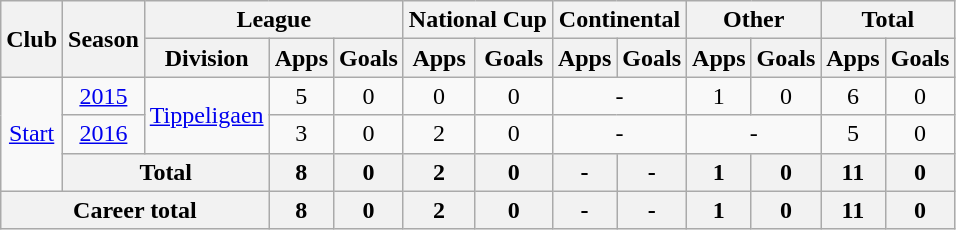<table class="wikitable" style="text-align: center;">
<tr>
<th rowspan="2">Club</th>
<th rowspan="2">Season</th>
<th colspan="3">League</th>
<th colspan="2">National Cup</th>
<th colspan="2">Continental</th>
<th colspan="2">Other</th>
<th colspan="2">Total</th>
</tr>
<tr>
<th>Division</th>
<th>Apps</th>
<th>Goals</th>
<th>Apps</th>
<th>Goals</th>
<th>Apps</th>
<th>Goals</th>
<th>Apps</th>
<th>Goals</th>
<th>Apps</th>
<th>Goals</th>
</tr>
<tr>
<td rowspan="3" valign="center"><a href='#'>Start</a></td>
<td><a href='#'>2015</a></td>
<td rowspan="2" valign="center"><a href='#'>Tippeligaen</a></td>
<td>5</td>
<td>0</td>
<td>0</td>
<td>0</td>
<td colspan="2">-</td>
<td>1</td>
<td>0</td>
<td>6</td>
<td>0</td>
</tr>
<tr>
<td><a href='#'>2016</a></td>
<td>3</td>
<td>0</td>
<td>2</td>
<td>0</td>
<td colspan="2">-</td>
<td colspan="2">-</td>
<td>5</td>
<td>0</td>
</tr>
<tr>
<th colspan="2">Total</th>
<th>8</th>
<th>0</th>
<th>2</th>
<th>0</th>
<th>-</th>
<th>-</th>
<th>1</th>
<th>0</th>
<th>11</th>
<th>0</th>
</tr>
<tr>
<th colspan="3">Career total</th>
<th>8</th>
<th>0</th>
<th>2</th>
<th>0</th>
<th>-</th>
<th>-</th>
<th>1</th>
<th>0</th>
<th>11</th>
<th>0</th>
</tr>
</table>
